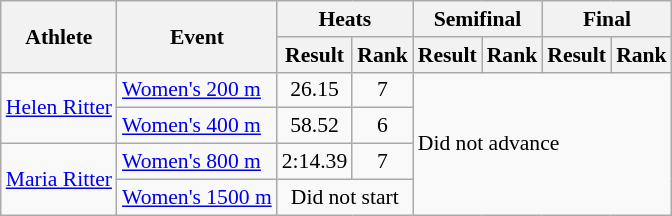<table class="wikitable" style="font-size:90%">
<tr align="center">
<th rowspan="2" align="left">Athlete</th>
<th rowspan="2" align="left">Event</th>
<th colspan="2">Heats</th>
<th colspan="2">Semifinal</th>
<th colspan="2">Final</th>
</tr>
<tr>
<th>Result</th>
<th>Rank</th>
<th>Result</th>
<th>Rank</th>
<th>Result</th>
<th>Rank</th>
</tr>
<tr>
<td rowspan="2"><a href='#'>Helen Ritter</a></td>
<td><a href='#'>Women's 200 m</a></td>
<td align="center">26.15</td>
<td align="center">7</td>
<td colspan="4" rowspan="4">Did not advance</td>
</tr>
<tr>
<td><a href='#'>Women's 400 m</a></td>
<td align="center">58.52</td>
<td align="center">6</td>
</tr>
<tr>
<td rowspan="2"><a href='#'>Maria Ritter</a></td>
<td><a href='#'>Women's 800 m</a></td>
<td align="center">2:14.39</td>
<td align="center">7</td>
</tr>
<tr>
<td><a href='#'>Women's 1500 m</a></td>
<td colspan="2" align="center">Did not start</td>
</tr>
</table>
